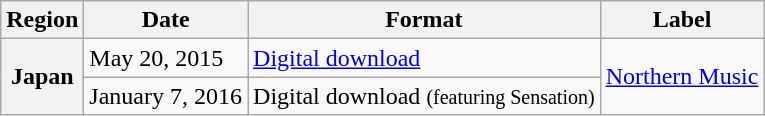<table class="wikitable sortable plainrowheaders">
<tr>
<th scope="col">Region</th>
<th scope="col">Date</th>
<th scope="col">Format</th>
<th scope="col">Label</th>
</tr>
<tr>
<th rowspan="2">Japan</th>
<td>May 20, 2015</td>
<td><a href='#'>Digital download</a></td>
<td rowspan="2"><a href='#'>Northern Music</a></td>
</tr>
<tr>
<td>January 7, 2016</td>
<td>Digital download <small>(featuring Sensation)</small></td>
</tr>
</table>
